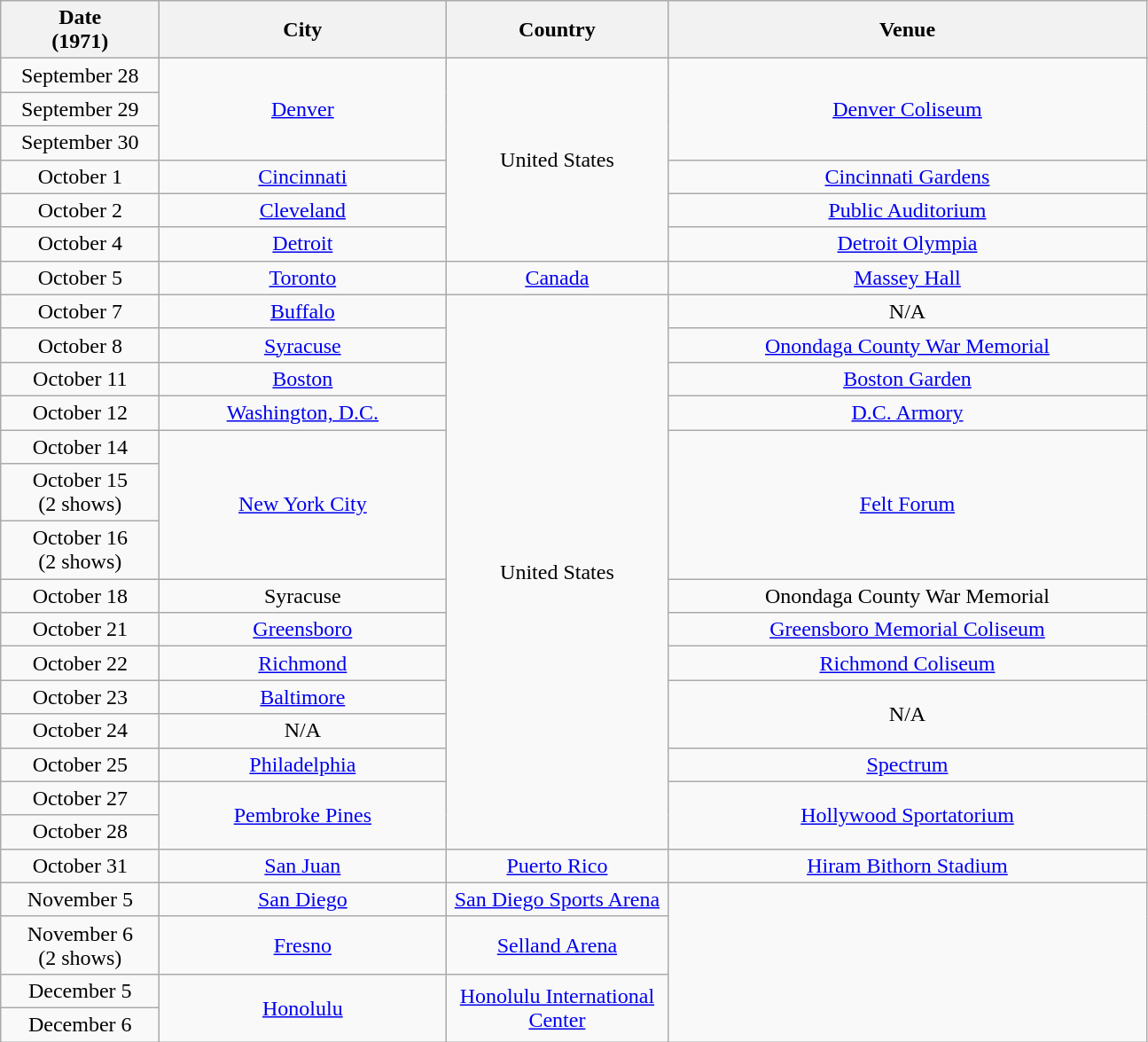<table class="wikitable sortable plainrowheaders" style="text-align:center;">
<tr>
<th scope="col" style="width:7em;">Date<br>(1971)</th>
<th scope="col" style="width:13em;">City</th>
<th scope="col" style="width:10em;">Country</th>
<th scope="col" style="width:22em;">Venue</th>
</tr>
<tr>
<td>September 28</td>
<td rowspan="3"><a href='#'>Denver</a></td>
<td rowspan="6">United States</td>
<td rowspan="3"><a href='#'>Denver Coliseum</a></td>
</tr>
<tr>
<td>September 29</td>
</tr>
<tr>
<td>September 30</td>
</tr>
<tr>
<td>October 1</td>
<td><a href='#'>Cincinnati</a></td>
<td><a href='#'>Cincinnati Gardens</a></td>
</tr>
<tr>
<td>October 2</td>
<td><a href='#'>Cleveland</a></td>
<td><a href='#'>Public Auditorium</a></td>
</tr>
<tr>
<td>October 4</td>
<td><a href='#'>Detroit</a></td>
<td><a href='#'>Detroit Olympia</a></td>
</tr>
<tr>
<td>October 5</td>
<td><a href='#'>Toronto</a></td>
<td><a href='#'>Canada</a></td>
<td><a href='#'>Massey Hall</a></td>
</tr>
<tr>
<td>October 7</td>
<td><a href='#'>Buffalo</a></td>
<td rowspan="15">United States</td>
<td>N/A</td>
</tr>
<tr>
<td>October 8</td>
<td><a href='#'>Syracuse</a></td>
<td><a href='#'>Onondaga County War Memorial</a></td>
</tr>
<tr>
<td>October 11</td>
<td><a href='#'>Boston</a></td>
<td><a href='#'>Boston Garden</a></td>
</tr>
<tr>
<td>October 12</td>
<td><a href='#'>Washington, D.C.</a></td>
<td><a href='#'>D.C. Armory</a></td>
</tr>
<tr>
<td>October 14</td>
<td rowspan="3"><a href='#'>New York City</a></td>
<td rowspan="3"><a href='#'>Felt Forum</a></td>
</tr>
<tr>
<td>October 15<br>(2 shows)</td>
</tr>
<tr>
<td>October 16<br>(2 shows)</td>
</tr>
<tr>
<td>October 18</td>
<td>Syracuse</td>
<td>Onondaga County War Memorial</td>
</tr>
<tr>
<td>October 21</td>
<td><a href='#'>Greensboro</a></td>
<td><a href='#'>Greensboro Memorial Coliseum</a></td>
</tr>
<tr>
<td>October 22</td>
<td><a href='#'>Richmond</a></td>
<td><a href='#'>Richmond Coliseum</a></td>
</tr>
<tr>
<td>October 23</td>
<td><a href='#'>Baltimore</a></td>
<td rowspan="2">N/A</td>
</tr>
<tr>
<td>October 24</td>
<td>N/A</td>
</tr>
<tr>
<td>October 25</td>
<td><a href='#'>Philadelphia</a></td>
<td><a href='#'>Spectrum</a></td>
</tr>
<tr>
<td>October 27</td>
<td rowspan="2"><a href='#'>Pembroke Pines</a></td>
<td rowspan="2"><a href='#'>Hollywood Sportatorium</a></td>
</tr>
<tr>
<td>October 28</td>
</tr>
<tr>
<td>October 31</td>
<td><a href='#'>San Juan</a></td>
<td><a href='#'>Puerto Rico</a></td>
<td><a href='#'>Hiram Bithorn Stadium</a></td>
</tr>
<tr>
<td>November 5</td>
<td><a href='#'>San Diego</a></td>
<td><a href='#'>San Diego Sports Arena</a></td>
</tr>
<tr>
<td>November 6<br>(2 shows)</td>
<td><a href='#'>Fresno</a></td>
<td><a href='#'>Selland Arena</a></td>
</tr>
<tr>
<td>December 5</td>
<td rowspan="2"><a href='#'>Honolulu</a></td>
<td rowspan="2"><a href='#'>Honolulu International Center</a></td>
</tr>
<tr>
<td>December 6</td>
</tr>
</table>
